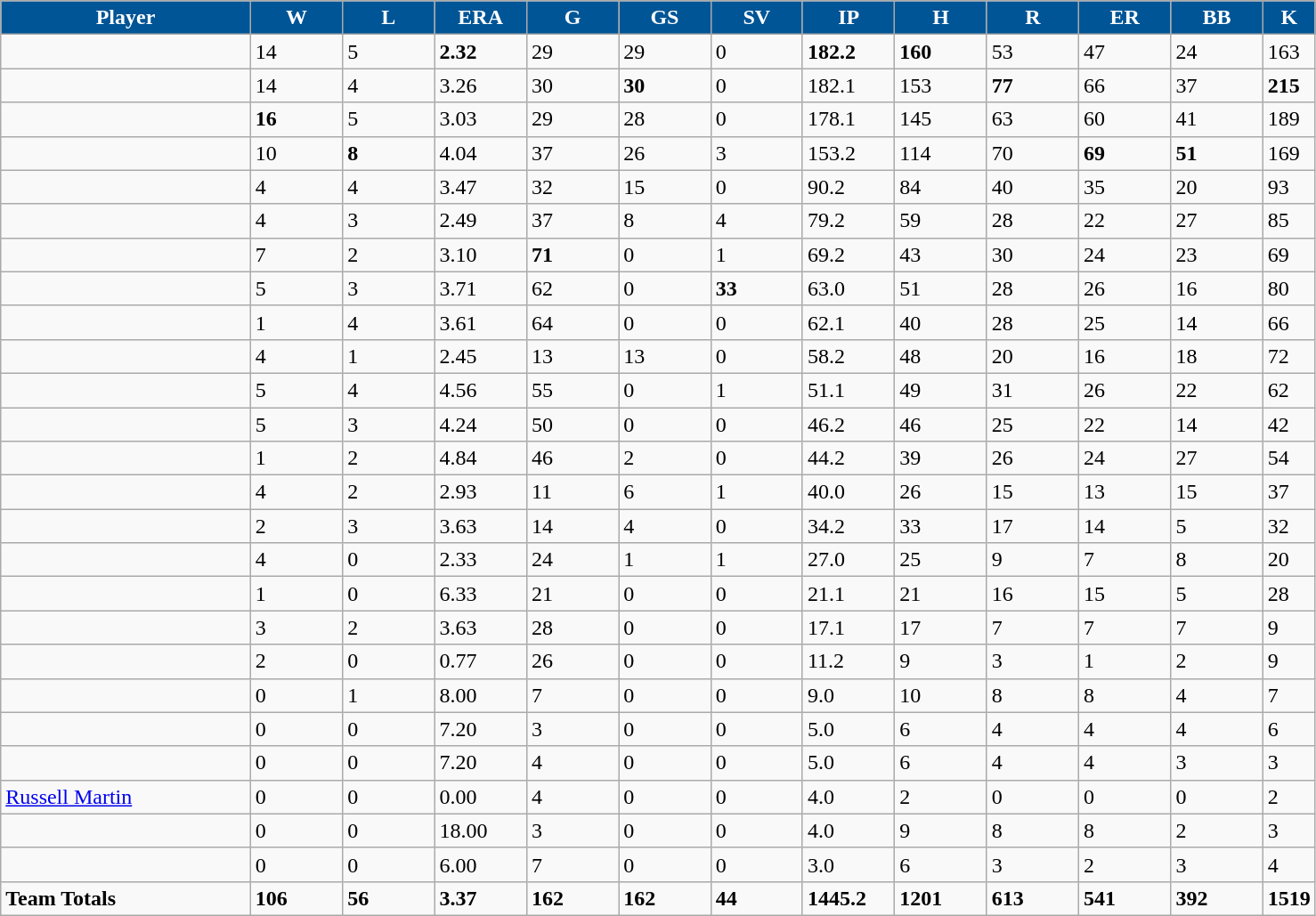<table class="wikitable sortable">
<tr>
<th style="background:#005596; color:#FFF; width:19%;">Player</th>
<th style="background:#005596; color:#FFF; width:7%;">W</th>
<th style="background:#005596; color:#FFF; width:7%;">L</th>
<th style="background:#005596; color:#FFF; width:7%;">ERA</th>
<th style="background:#005596; color:#FFF; width:7%;">G</th>
<th style="background:#005596; color:#FFF; width:7%;">GS</th>
<th style="background:#005596; color:#FFF; width:7%;">SV</th>
<th style="background:#005596; color:#FFF; width:7%;">IP</th>
<th style="background:#005596; color:#FFF; width:7%;">H</th>
<th style="background:#005596; color:#FFF; width:7%;">R</th>
<th style="background:#005596; color:#FFF; width:7%;">ER</th>
<th style="background:#005596; color:#FFF; width:7%;">BB</th>
<th style="background:#005596; color:#FFF; width:7%;">K</th>
</tr>
<tr>
<td></td>
<td>14</td>
<td>5</td>
<td><strong>2.32</strong></td>
<td>29</td>
<td>29</td>
<td>0</td>
<td><strong>182.2</strong></td>
<td><strong>160</strong></td>
<td>53</td>
<td>47</td>
<td>24</td>
<td>163</td>
</tr>
<tr>
<td></td>
<td>14</td>
<td>4</td>
<td>3.26</td>
<td>30</td>
<td><strong>30</strong></td>
<td>0</td>
<td>182.1</td>
<td>153</td>
<td><strong>77</strong></td>
<td>66</td>
<td>37</td>
<td><strong>215</strong></td>
</tr>
<tr>
<td></td>
<td><strong>16</strong></td>
<td>5</td>
<td>3.03</td>
<td>29</td>
<td>28</td>
<td>0</td>
<td>178.1</td>
<td>145</td>
<td>63</td>
<td>60</td>
<td>41</td>
<td>189</td>
</tr>
<tr>
<td></td>
<td>10</td>
<td><strong>8</strong></td>
<td>4.04</td>
<td>37</td>
<td>26</td>
<td>3</td>
<td>153.2</td>
<td>114</td>
<td>70</td>
<td><strong>69</strong></td>
<td><strong>51</strong></td>
<td>169</td>
</tr>
<tr>
<td></td>
<td>4</td>
<td>4</td>
<td>3.47</td>
<td>32</td>
<td>15</td>
<td>0</td>
<td>90.2</td>
<td>84</td>
<td>40</td>
<td>35</td>
<td>20</td>
<td>93</td>
</tr>
<tr>
<td></td>
<td>4</td>
<td>3</td>
<td>2.49</td>
<td>37</td>
<td>8</td>
<td>4</td>
<td>79.2</td>
<td>59</td>
<td>28</td>
<td>22</td>
<td>27</td>
<td>85</td>
</tr>
<tr>
<td></td>
<td>7</td>
<td>2</td>
<td>3.10</td>
<td><strong>71</strong></td>
<td>0</td>
<td>1</td>
<td>69.2</td>
<td>43</td>
<td>30</td>
<td>24</td>
<td>23</td>
<td>69</td>
</tr>
<tr>
<td></td>
<td>5</td>
<td>3</td>
<td>3.71</td>
<td>62</td>
<td>0</td>
<td><strong>33</strong></td>
<td>63.0</td>
<td>51</td>
<td>28</td>
<td>26</td>
<td>16</td>
<td>80</td>
</tr>
<tr>
<td></td>
<td>1</td>
<td>4</td>
<td>3.61</td>
<td>64</td>
<td>0</td>
<td>0</td>
<td>62.1</td>
<td>40</td>
<td>28</td>
<td>25</td>
<td>14</td>
<td>66</td>
</tr>
<tr>
<td></td>
<td>4</td>
<td>1</td>
<td>2.45</td>
<td>13</td>
<td>13</td>
<td>0</td>
<td>58.2</td>
<td>48</td>
<td>20</td>
<td>16</td>
<td>18</td>
<td>72</td>
</tr>
<tr>
<td></td>
<td>5</td>
<td>4</td>
<td>4.56</td>
<td>55</td>
<td>0</td>
<td>1</td>
<td>51.1</td>
<td>49</td>
<td>31</td>
<td>26</td>
<td>22</td>
<td>62</td>
</tr>
<tr>
<td></td>
<td>5</td>
<td>3</td>
<td>4.24</td>
<td>50</td>
<td>0</td>
<td>0</td>
<td>46.2</td>
<td>46</td>
<td>25</td>
<td>22</td>
<td>14</td>
<td>42</td>
</tr>
<tr>
<td></td>
<td>1</td>
<td>2</td>
<td>4.84</td>
<td>46</td>
<td>2</td>
<td>0</td>
<td>44.2</td>
<td>39</td>
<td>26</td>
<td>24</td>
<td>27</td>
<td>54</td>
</tr>
<tr>
<td></td>
<td>4</td>
<td>2</td>
<td>2.93</td>
<td>11</td>
<td>6</td>
<td>1</td>
<td>40.0</td>
<td>26</td>
<td>15</td>
<td>13</td>
<td>15</td>
<td>37</td>
</tr>
<tr>
<td></td>
<td>2</td>
<td>3</td>
<td>3.63</td>
<td>14</td>
<td>4</td>
<td>0</td>
<td>34.2</td>
<td>33</td>
<td>17</td>
<td>14</td>
<td>5</td>
<td>32</td>
</tr>
<tr>
<td></td>
<td>4</td>
<td>0</td>
<td>2.33</td>
<td>24</td>
<td>1</td>
<td>1</td>
<td>27.0</td>
<td>25</td>
<td>9</td>
<td>7</td>
<td>8</td>
<td>20</td>
</tr>
<tr>
<td></td>
<td>1</td>
<td>0</td>
<td>6.33</td>
<td>21</td>
<td>0</td>
<td>0</td>
<td>21.1</td>
<td>21</td>
<td>16</td>
<td>15</td>
<td>5</td>
<td>28</td>
</tr>
<tr>
<td></td>
<td>3</td>
<td>2</td>
<td>3.63</td>
<td>28</td>
<td>0</td>
<td>0</td>
<td>17.1</td>
<td>17</td>
<td>7</td>
<td>7</td>
<td>7</td>
<td>9</td>
</tr>
<tr>
<td></td>
<td>2</td>
<td>0</td>
<td>0.77</td>
<td>26</td>
<td>0</td>
<td>0</td>
<td>11.2</td>
<td>9</td>
<td>3</td>
<td>1</td>
<td>2</td>
<td>9</td>
</tr>
<tr>
<td></td>
<td>0</td>
<td>1</td>
<td>8.00</td>
<td>7</td>
<td>0</td>
<td>0</td>
<td>9.0</td>
<td>10</td>
<td>8</td>
<td>8</td>
<td>4</td>
<td>7</td>
</tr>
<tr>
<td></td>
<td>0</td>
<td>0</td>
<td>7.20</td>
<td>3</td>
<td>0</td>
<td>0</td>
<td>5.0</td>
<td>6</td>
<td>4</td>
<td>4</td>
<td>4</td>
<td>6</td>
</tr>
<tr>
<td></td>
<td>0</td>
<td>0</td>
<td>7.20</td>
<td>4</td>
<td>0</td>
<td>0</td>
<td>5.0</td>
<td>6</td>
<td>4</td>
<td>4</td>
<td>3</td>
<td>3</td>
</tr>
<tr>
<td><a href='#'>Russell Martin</a></td>
<td>0</td>
<td>0</td>
<td>0.00</td>
<td>4</td>
<td>0</td>
<td>0</td>
<td>4.0</td>
<td>2</td>
<td>0</td>
<td>0</td>
<td>0</td>
<td>2</td>
</tr>
<tr>
<td></td>
<td>0</td>
<td>0</td>
<td>18.00</td>
<td>3</td>
<td>0</td>
<td>0</td>
<td>4.0</td>
<td>9</td>
<td>8</td>
<td>8</td>
<td>2</td>
<td>3</td>
</tr>
<tr>
<td></td>
<td>0</td>
<td>0</td>
<td>6.00</td>
<td>7</td>
<td>0</td>
<td>0</td>
<td>3.0</td>
<td>6</td>
<td>3</td>
<td>2</td>
<td>3</td>
<td>4</td>
</tr>
<tr>
<td><strong>Team Totals</strong></td>
<td><strong>106</strong></td>
<td><strong>56</strong></td>
<td><strong>3.37</strong></td>
<td><strong>162</strong></td>
<td><strong>162</strong></td>
<td><strong>44</strong></td>
<td><strong>1445.2</strong></td>
<td><strong>1201</strong></td>
<td><strong>613</strong></td>
<td><strong>541</strong></td>
<td><strong>392</strong></td>
<td><strong>1519</strong></td>
</tr>
</table>
